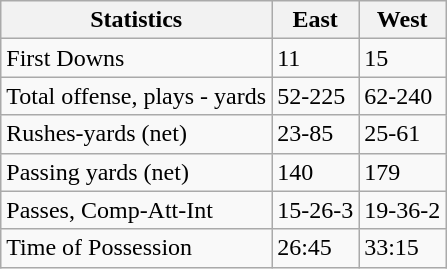<table class="wikitable">
<tr>
<th>Statistics</th>
<th>East</th>
<th>West</th>
</tr>
<tr>
<td>First Downs</td>
<td>11</td>
<td>15</td>
</tr>
<tr>
<td>Total offense, plays - yards</td>
<td>52-225</td>
<td>62-240</td>
</tr>
<tr>
<td>Rushes-yards (net)</td>
<td>23-85</td>
<td>25-61</td>
</tr>
<tr>
<td>Passing yards (net)</td>
<td>140</td>
<td>179</td>
</tr>
<tr>
<td>Passes, Comp-Att-Int</td>
<td>15-26-3</td>
<td>19-36-2</td>
</tr>
<tr>
<td>Time of Possession</td>
<td>26:45</td>
<td>33:15</td>
</tr>
</table>
